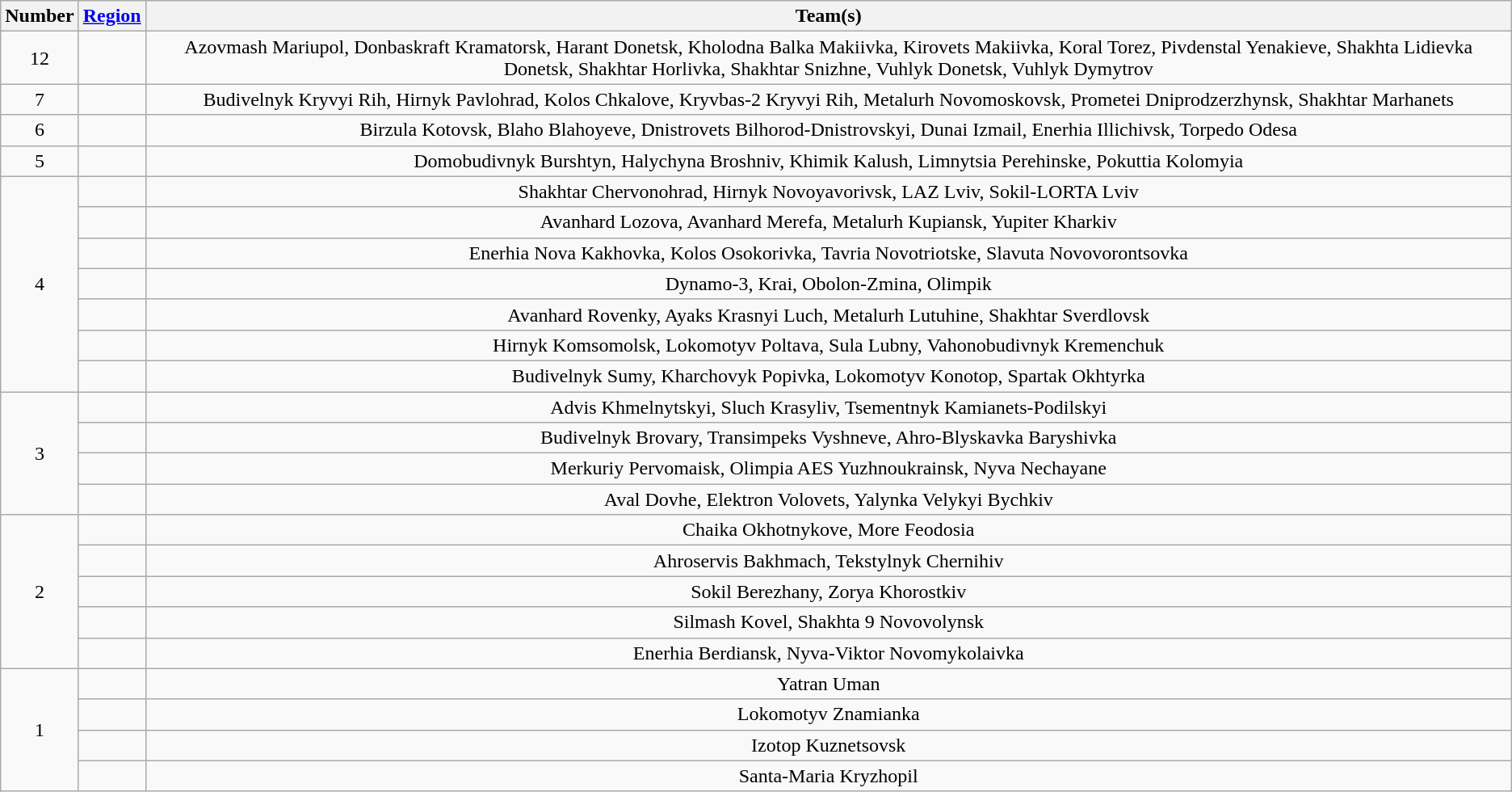<table class="wikitable" style="text-align:center">
<tr>
<th>Number</th>
<th><a href='#'>Region</a></th>
<th>Team(s)</th>
</tr>
<tr>
<td rowspan="1">12</td>
<td align="left"></td>
<td>Azovmash Mariupol, Donbaskraft Kramatorsk, Harant Donetsk, Kholodna Balka Makiivka, Kirovets Makiivka, Koral Torez, Pivdenstal Yenakieve, Shakhta Lidievka Donetsk, Shakhtar Horlivka, Shakhtar Snizhne, Vuhlyk Donetsk, Vuhlyk Dymytrov</td>
</tr>
<tr>
<td rowspan="1">7</td>
<td align="left"></td>
<td>Budivelnyk Kryvyi Rih, Hirnyk Pavlohrad, Kolos Chkalove, Kryvbas-2 Kryvyi Rih, Metalurh Novomoskovsk, Prometei Dniprodzerzhynsk, Shakhtar Marhanets</td>
</tr>
<tr>
<td rowspan="1">6</td>
<td align="left"></td>
<td>Birzula Kotovsk, Blaho Blahoyeve, Dnistrovets Bilhorod-Dnistrovskyi, Dunai Izmail, Enerhia Illichivsk, Torpedo Odesa</td>
</tr>
<tr>
<td rowspan="1">5</td>
<td align="left"></td>
<td>Domobudivnyk Burshtyn, Halychyna Broshniv, Khimik Kalush, Limnytsia Perehinske, Pokuttia Kolomyia</td>
</tr>
<tr>
<td rowspan="7">4</td>
<td align="left"></td>
<td>Shakhtar Chervonohrad, Hirnyk Novoyavorivsk, LAZ Lviv, Sokil-LORTA Lviv</td>
</tr>
<tr>
<td align="left"></td>
<td>Avanhard Lozova, Avanhard Merefa, Metalurh Kupiansk, Yupiter Kharkiv</td>
</tr>
<tr>
<td align="left"></td>
<td>Enerhia Nova Kakhovka, Kolos Osokorivka, Tavria Novotriotske, Slavuta Novovorontsovka</td>
</tr>
<tr>
<td align="left"></td>
<td>Dynamo-3, Krai, Obolon-Zmina, Olimpik</td>
</tr>
<tr>
<td align="left"></td>
<td>Avanhard Rovenky, Ayaks Krasnyi Luch, Metalurh Lutuhine, Shakhtar Sverdlovsk</td>
</tr>
<tr>
<td align="left"></td>
<td>Hirnyk Komsomolsk, Lokomotyv Poltava, Sula Lubny, Vahonobudivnyk Kremenchuk</td>
</tr>
<tr>
<td align="left"></td>
<td>Budivelnyk Sumy, Kharchovyk Popivka, Lokomotyv Konotop, Spartak Okhtyrka</td>
</tr>
<tr>
<td rowspan="4">3</td>
<td align="left"></td>
<td>Advis Khmelnytskyi, Sluch Krasyliv, Tsementnyk Kamianets-Podilskyi</td>
</tr>
<tr>
<td align="left"></td>
<td>Budivelnyk Brovary, Transimpeks Vyshneve, Ahro-Blyskavka Baryshivka</td>
</tr>
<tr>
<td align="left"></td>
<td>Merkuriy Pervomaisk, Olimpia AES Yuzhnoukrainsk, Nyva Nechayane</td>
</tr>
<tr>
<td align="left"></td>
<td>Aval Dovhe, Elektron Volovets, Yalynka Velykyi Bychkiv</td>
</tr>
<tr>
<td rowspan="5">2</td>
<td align="left"></td>
<td>Chaika Okhotnykove, More Feodosia</td>
</tr>
<tr>
<td align="left"></td>
<td>Ahroservis Bakhmach, Tekstylnyk Chernihiv</td>
</tr>
<tr>
<td align="left"></td>
<td>Sokil Berezhany, Zorya Khorostkiv</td>
</tr>
<tr>
<td align="left"></td>
<td>Silmash Kovel, Shakhta 9 Novovolynsk</td>
</tr>
<tr>
<td align="left"></td>
<td>Enerhia Berdiansk, Nyva-Viktor Novomykolaivka</td>
</tr>
<tr>
<td rowspan="26">1</td>
<td align="left"></td>
<td>Yatran Uman</td>
</tr>
<tr>
<td align="left"></td>
<td>Lokomotyv Znamianka</td>
</tr>
<tr>
<td align="left"></td>
<td>Izotop Kuznetsovsk</td>
</tr>
<tr>
<td align="left"></td>
<td>Santa-Maria Kryzhopil</td>
</tr>
</table>
